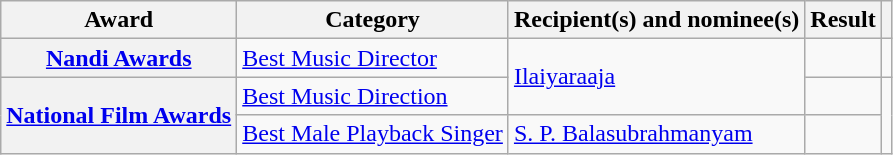<table class="wikitable plainrowheaders sortable">
<tr>
<th scope="col">Award</th>
<th scope="col">Category</th>
<th scope="col">Recipient(s) and nominee(s)</th>
<th scope="col">Result</th>
<th scope="col" class="unsortable"></th>
</tr>
<tr>
<th scope="row"><a href='#'>Nandi Awards</a></th>
<td><a href='#'>Best Music Director</a></td>
<td rowspan="2"><a href='#'>Ilaiyaraaja</a></td>
<td></td>
<td align="center"></td>
</tr>
<tr>
<th rowspan="2" scope="row"><a href='#'>National Film Awards</a></th>
<td><a href='#'>Best Music Direction</a></td>
<td></td>
<td rowspan="2" align="center"></td>
</tr>
<tr>
<td><a href='#'>Best Male Playback Singer</a></td>
<td><a href='#'>S. P. Balasubrahmanyam</a></td>
<td></td>
</tr>
</table>
